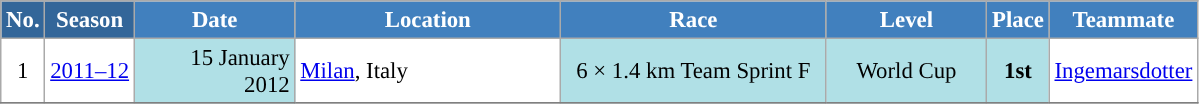<table class="wikitable sortable" style="font-size:95%; text-align:center; border:grey solid 1px; border-collapse:collapse; background:#ffffff;">
<tr style="background:#efefef;">
<th style="background-color:#369; color:white;">No.</th>
<th style="background-color:#369; color:white;">Season</th>
<th style="background-color:#4180be; color:white; width:100px;">Date</th>
<th style="background-color:#4180be; color:white; width:170px;">Location</th>
<th style="background-color:#4180be; color:white; width:170px;">Race</th>
<th style="background-color:#4180be; color:white; width:100px;">Level</th>
<th style="background-color:#4180be; color:white;">Place</th>
<th style="background-color:#4180be; color:white;">Teammate</th>
</tr>
<tr>
<td align=center>1</td>
<td rowspan=1 align=center><a href='#'>2011–12</a></td>
<td bgcolor="#BOEOE6" align=right>15 January 2012</td>
<td align=left> <a href='#'>Milan</a>, Italy</td>
<td bgcolor="#BOEOE6">6 × 1.4 km Team Sprint F</td>
<td bgcolor="#BOEOE6"> World Cup </td>
<td bgcolor="#BOEOE6"> <strong>1st</strong> </td>
<td><a href='#'>Ingemarsdotter</a></td>
</tr>
<tr>
</tr>
</table>
